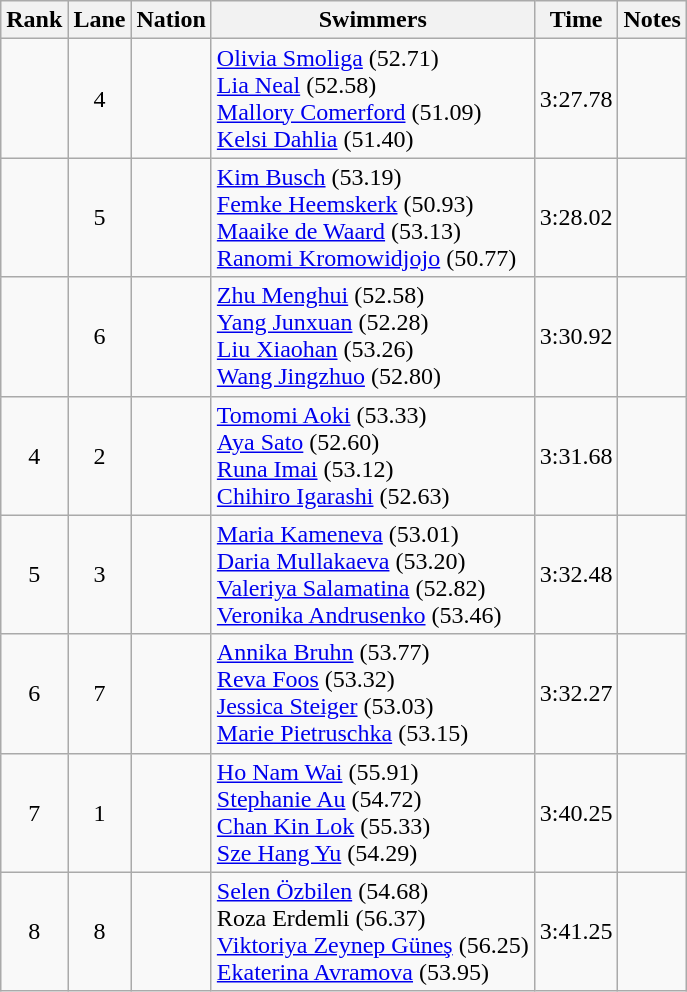<table class="wikitable sortable" style="text-align:center">
<tr>
<th>Rank</th>
<th>Lane</th>
<th>Nation</th>
<th>Swimmers</th>
<th>Time</th>
<th>Notes</th>
</tr>
<tr>
<td></td>
<td>4</td>
<td align=left></td>
<td align=left><a href='#'>Olivia Smoliga</a> (52.71) <br> <a href='#'>Lia Neal</a> (52.58) <br> <a href='#'>Mallory Comerford</a> (51.09) <br> <a href='#'>Kelsi Dahlia</a> (51.40)</td>
<td>3:27.78</td>
<td></td>
</tr>
<tr>
<td></td>
<td>5</td>
<td align=left></td>
<td align=left><a href='#'>Kim Busch</a> (53.19) <br> <a href='#'>Femke Heemskerk</a> (50.93) <br> <a href='#'>Maaike de Waard</a> (53.13) <br> <a href='#'>Ranomi Kromowidjojo</a> (50.77)</td>
<td>3:28.02</td>
<td></td>
</tr>
<tr>
<td></td>
<td>6</td>
<td align=left></td>
<td align=left><a href='#'>Zhu Menghui</a> (52.58) <br> <a href='#'>Yang Junxuan</a> (52.28) <br> <a href='#'>Liu Xiaohan</a> (53.26) <br> <a href='#'>Wang Jingzhuo</a> (52.80)</td>
<td>3:30.92</td>
<td></td>
</tr>
<tr>
<td>4</td>
<td>2</td>
<td align=left></td>
<td align=left><a href='#'>Tomomi Aoki</a> (53.33) <br> <a href='#'>Aya Sato</a> (52.60) <br> <a href='#'>Runa Imai</a> (53.12) <br> <a href='#'>Chihiro Igarashi</a> (52.63)</td>
<td>3:31.68</td>
<td></td>
</tr>
<tr>
<td>5</td>
<td>3</td>
<td align=left></td>
<td align=left><a href='#'>Maria Kameneva</a> (53.01) <br> <a href='#'>Daria Mullakaeva</a> (53.20) <br> <a href='#'>Valeriya Salamatina</a> (52.82) <br> <a href='#'>Veronika Andrusenko</a> (53.46)</td>
<td>3:32.48</td>
<td></td>
</tr>
<tr>
<td>6</td>
<td>7</td>
<td align=left></td>
<td align=left><a href='#'>Annika Bruhn</a> (53.77) <br> <a href='#'>Reva Foos</a> (53.32) <br> <a href='#'>Jessica Steiger</a> (53.03) <br> <a href='#'>Marie Pietruschka</a> (53.15)</td>
<td>3:32.27</td>
<td></td>
</tr>
<tr>
<td>7</td>
<td>1</td>
<td align=left></td>
<td align=left><a href='#'>Ho Nam Wai</a> (55.91) <br> <a href='#'>Stephanie Au</a> (54.72) <br> <a href='#'>Chan Kin Lok</a> (55.33) <br> <a href='#'>Sze Hang Yu</a> (54.29)</td>
<td>3:40.25</td>
<td></td>
</tr>
<tr>
<td>8</td>
<td>8</td>
<td align=left></td>
<td align=left><a href='#'>Selen Özbilen</a> (54.68) <br> Roza Erdemli (56.37) <br> <a href='#'>Viktoriya Zeynep Güneş</a> (56.25) <br> <a href='#'>Ekaterina Avramova</a> (53.95)</td>
<td>3:41.25</td>
<td></td>
</tr>
</table>
